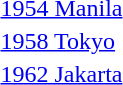<table>
<tr>
<td><a href='#'>1954 Manila</a></td>
<td></td>
<td></td>
<td></td>
</tr>
<tr>
<td><a href='#'>1958 Tokyo</a></td>
<td></td>
<td></td>
<td></td>
</tr>
<tr>
<td><a href='#'>1962 Jakarta</a></td>
<td></td>
<td></td>
<td></td>
</tr>
</table>
